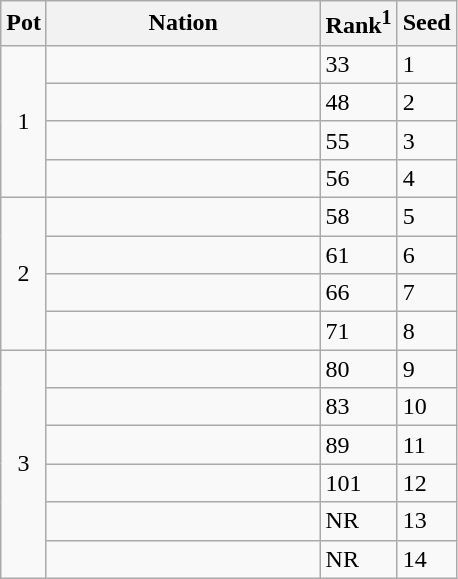<table class="wikitable">
<tr>
<th>Pot</th>
<th width="175">Nation</th>
<th>Rank<sup>1</sup></th>
<th>Seed</th>
</tr>
<tr>
<td rowspan=4 style="text-align:center;">1</td>
<td></td>
<td>33</td>
<td>1</td>
</tr>
<tr>
<td></td>
<td>48</td>
<td>2</td>
</tr>
<tr>
<td></td>
<td>55</td>
<td>3</td>
</tr>
<tr>
<td></td>
<td>56</td>
<td>4</td>
</tr>
<tr>
<td rowspan=4 style="text-align:center;">2</td>
<td></td>
<td>58</td>
<td>5</td>
</tr>
<tr>
<td></td>
<td>61</td>
<td>6</td>
</tr>
<tr>
<td></td>
<td>66</td>
<td>7</td>
</tr>
<tr>
<td></td>
<td>71</td>
<td>8</td>
</tr>
<tr>
<td rowspan=6 style="text-align:center;">3</td>
<td></td>
<td>80</td>
<td>9</td>
</tr>
<tr>
<td></td>
<td>83</td>
<td>10</td>
</tr>
<tr>
<td></td>
<td>89</td>
<td>11</td>
</tr>
<tr>
<td></td>
<td>101</td>
<td>12</td>
</tr>
<tr>
<td></td>
<td>NR</td>
<td>13</td>
</tr>
<tr>
<td></td>
<td>NR</td>
<td>14</td>
</tr>
</table>
